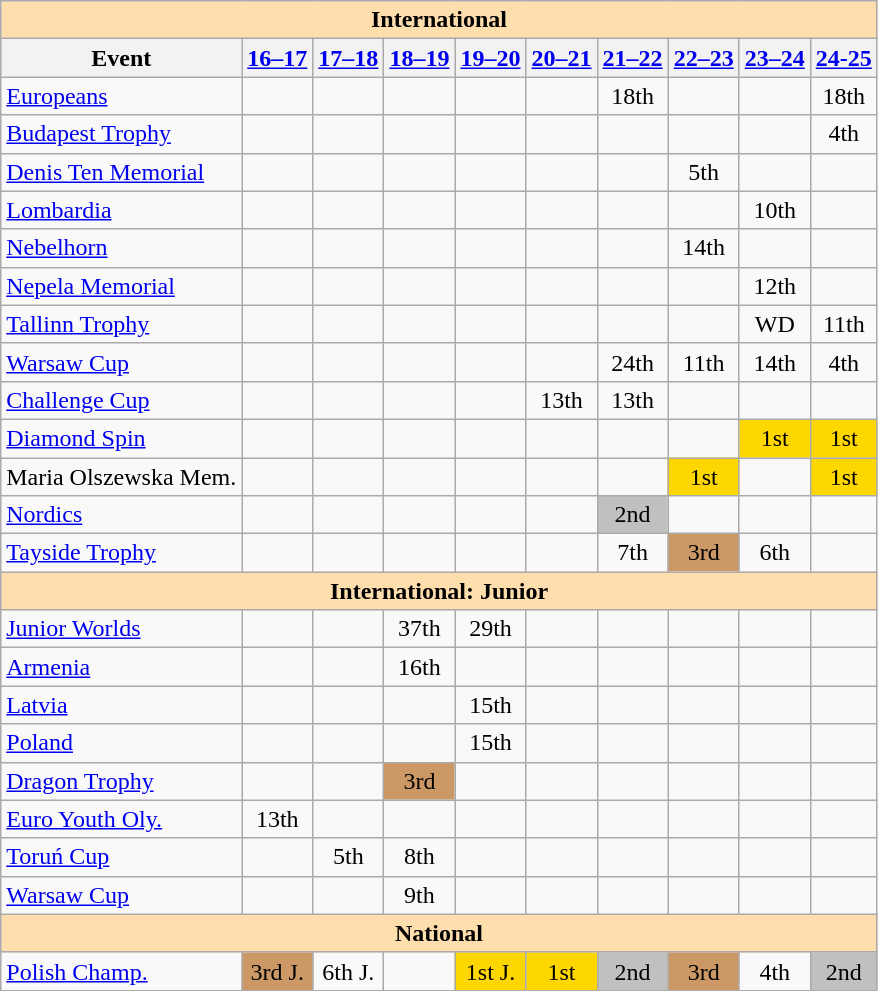<table class="wikitable" style="text-align:center">
<tr>
<th colspan="10" style="background-color: #ffdead; " align="center">International</th>
</tr>
<tr>
<th>Event</th>
<th><a href='#'>16–17</a></th>
<th><a href='#'>17–18</a></th>
<th><a href='#'>18–19</a></th>
<th><a href='#'>19–20</a></th>
<th><a href='#'>20–21</a></th>
<th><a href='#'>21–22</a></th>
<th><a href='#'>22–23</a></th>
<th><a href='#'>23–24</a></th>
<th><a href='#'>24-25</a></th>
</tr>
<tr>
<td align=left><a href='#'>Europeans</a></td>
<td></td>
<td></td>
<td></td>
<td></td>
<td></td>
<td>18th</td>
<td></td>
<td></td>
<td>18th</td>
</tr>
<tr>
<td align=left> <a href='#'>Budapest Trophy</a></td>
<td></td>
<td></td>
<td></td>
<td></td>
<td></td>
<td></td>
<td></td>
<td></td>
<td>4th</td>
</tr>
<tr>
<td align="left"> <a href='#'>Denis Ten Memorial</a></td>
<td></td>
<td></td>
<td></td>
<td></td>
<td></td>
<td></td>
<td>5th</td>
<td></td>
<td></td>
</tr>
<tr>
<td align="left"> <a href='#'>Lombardia</a></td>
<td></td>
<td></td>
<td></td>
<td></td>
<td></td>
<td></td>
<td></td>
<td>10th</td>
<td></td>
</tr>
<tr>
<td align="left"> <a href='#'>Nebelhorn</a></td>
<td></td>
<td></td>
<td></td>
<td></td>
<td></td>
<td></td>
<td>14th</td>
<td></td>
<td></td>
</tr>
<tr>
<td align="left"> <a href='#'>Nepela Memorial</a></td>
<td></td>
<td></td>
<td></td>
<td></td>
<td></td>
<td></td>
<td></td>
<td>12th</td>
<td></td>
</tr>
<tr>
<td align="left"> <a href='#'>Tallinn Trophy</a></td>
<td></td>
<td></td>
<td></td>
<td></td>
<td></td>
<td></td>
<td></td>
<td>WD</td>
<td>11th</td>
</tr>
<tr>
<td align="left"> <a href='#'>Warsaw Cup</a></td>
<td></td>
<td></td>
<td></td>
<td></td>
<td></td>
<td>24th</td>
<td>11th</td>
<td>14th</td>
<td>4th</td>
</tr>
<tr>
<td align="left"><a href='#'>Challenge Cup</a></td>
<td></td>
<td></td>
<td></td>
<td></td>
<td>13th</td>
<td>13th</td>
<td></td>
<td></td>
<td></td>
</tr>
<tr>
<td align="left"><a href='#'>Diamond Spin</a></td>
<td></td>
<td></td>
<td></td>
<td></td>
<td></td>
<td></td>
<td></td>
<td bgcolor="gold">1st</td>
<td bgcolor=gold>1st</td>
</tr>
<tr>
<td align="left">Maria Olszewska Mem.</td>
<td></td>
<td></td>
<td></td>
<td></td>
<td></td>
<td></td>
<td bgcolor="gold">1st</td>
<td></td>
<td bgcolor="gold">1st</td>
</tr>
<tr>
<td align="left"><a href='#'>Nordics</a></td>
<td></td>
<td></td>
<td></td>
<td></td>
<td></td>
<td bgcolor="silver">2nd</td>
<td></td>
<td></td>
<td></td>
</tr>
<tr>
<td align="left"><a href='#'>Tayside Trophy</a></td>
<td></td>
<td></td>
<td></td>
<td></td>
<td></td>
<td>7th</td>
<td bgcolor="cc9966">3rd</td>
<td>6th</td>
<td></td>
</tr>
<tr>
<th colspan="10" style="background-color: #ffdead; " align="center">International: Junior</th>
</tr>
<tr>
<td align="left"><a href='#'>Junior Worlds</a></td>
<td></td>
<td></td>
<td>37th</td>
<td>29th</td>
<td></td>
<td></td>
<td></td>
<td></td>
<td></td>
</tr>
<tr>
<td align="left"> <a href='#'>Armenia</a></td>
<td></td>
<td></td>
<td>16th</td>
<td></td>
<td></td>
<td></td>
<td></td>
<td></td>
<td></td>
</tr>
<tr>
<td align="left"> <a href='#'>Latvia</a></td>
<td></td>
<td></td>
<td></td>
<td>15th</td>
<td></td>
<td></td>
<td></td>
<td></td>
<td></td>
</tr>
<tr>
<td align="left"> <a href='#'>Poland</a></td>
<td></td>
<td></td>
<td></td>
<td>15th</td>
<td></td>
<td></td>
<td></td>
<td></td>
<td></td>
</tr>
<tr>
<td align="left"><a href='#'>Dragon Trophy</a></td>
<td></td>
<td></td>
<td bgcolor="cc9966">3rd</td>
<td></td>
<td></td>
<td></td>
<td></td>
<td></td>
<td></td>
</tr>
<tr>
<td align="left"><a href='#'>Euro Youth Oly.</a></td>
<td>13th</td>
<td></td>
<td></td>
<td></td>
<td></td>
<td></td>
<td></td>
<td></td>
<td></td>
</tr>
<tr>
<td align="left"><a href='#'>Toruń Cup</a></td>
<td></td>
<td>5th</td>
<td>8th</td>
<td></td>
<td></td>
<td></td>
<td></td>
<td></td>
<td></td>
</tr>
<tr>
<td align="left"><a href='#'>Warsaw Cup</a></td>
<td></td>
<td></td>
<td>9th</td>
<td></td>
<td></td>
<td></td>
<td></td>
<td></td>
<td></td>
</tr>
<tr>
<th colspan="10" style="background-color: #ffdead; " align="center">National</th>
</tr>
<tr>
<td align="left"><a href='#'>Polish Champ.</a></td>
<td bgcolor="cc9966">3rd J.</td>
<td>6th J.</td>
<td></td>
<td bgcolor="gold">1st J.</td>
<td bgcolor="gold">1st</td>
<td bgcolor="silver">2nd</td>
<td bgcolor="cc9966">3rd</td>
<td>4th</td>
<td bgcolor=silver>2nd</td>
</tr>
</table>
